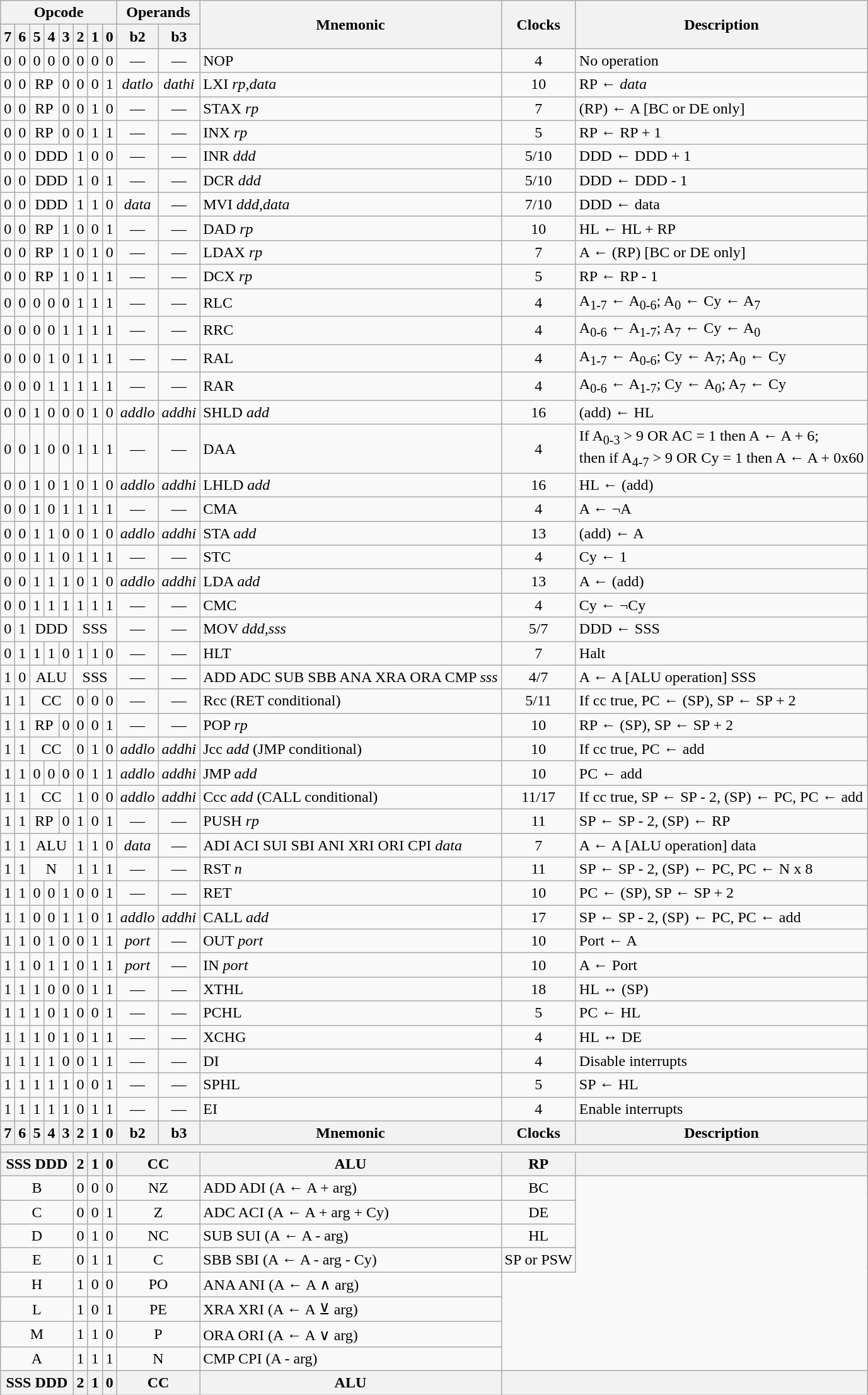<table class="wikitable" style="text-align:center">
<tr>
<th colspan=8>Opcode</th>
<th colspan=2>Operands</th>
<th rowspan=2>Mnemonic</th>
<th rowspan=2>Clocks</th>
<th rowspan=2>Description</th>
</tr>
<tr>
<th>7</th>
<th>6</th>
<th>5</th>
<th>4</th>
<th>3</th>
<th>2</th>
<th>1</th>
<th>0</th>
<th>b2</th>
<th>b3</th>
</tr>
<tr>
<td>0</td>
<td>0</td>
<td>0</td>
<td>0</td>
<td>0</td>
<td>0</td>
<td>0</td>
<td>0</td>
<td>—</td>
<td>—</td>
<td align=left>NOP</td>
<td>4</td>
<td align=left>No operation</td>
</tr>
<tr>
<td>0</td>
<td>0</td>
<td colspan=2>RP</td>
<td>0</td>
<td>0</td>
<td>0</td>
<td>1</td>
<td><em>datlo</em></td>
<td><em>dathi</em></td>
<td align=left>LXI <em>rp,data</em></td>
<td>10</td>
<td align=left>RP ← <em>data</em></td>
</tr>
<tr>
<td>0</td>
<td>0</td>
<td colspan=2>RP</td>
<td>0</td>
<td>0</td>
<td>1</td>
<td>0</td>
<td>—</td>
<td>—</td>
<td align=left>STAX <em>rp</em></td>
<td>7</td>
<td align=left>(RP) ← A [BC or DE only]</td>
</tr>
<tr>
<td>0</td>
<td>0</td>
<td colspan=2>RP</td>
<td>0</td>
<td>0</td>
<td>1</td>
<td>1</td>
<td>—</td>
<td>—</td>
<td align=left>INX <em>rp</em></td>
<td>5</td>
<td align=left>RP ← RP + 1</td>
</tr>
<tr>
<td>0</td>
<td>0</td>
<td colspan=3>DDD</td>
<td>1</td>
<td>0</td>
<td>0</td>
<td>—</td>
<td>—</td>
<td align=left>INR <em>ddd</em></td>
<td>5/10</td>
<td align=left>DDD ← DDD + 1</td>
</tr>
<tr>
<td>0</td>
<td>0</td>
<td colspan=3>DDD</td>
<td>1</td>
<td>0</td>
<td>1</td>
<td>—</td>
<td>—</td>
<td align=left>DCR <em>ddd</em></td>
<td>5/10</td>
<td align=left>DDD ← DDD - 1</td>
</tr>
<tr>
<td>0</td>
<td>0</td>
<td colspan=3>DDD</td>
<td>1</td>
<td>1</td>
<td>0</td>
<td><em>data</em></td>
<td>—</td>
<td align=left>MVI <em>ddd,data</em></td>
<td>7/10</td>
<td align=left>DDD ← data</td>
</tr>
<tr>
<td>0</td>
<td>0</td>
<td colspan=2>RP</td>
<td>1</td>
<td>0</td>
<td>0</td>
<td>1</td>
<td>—</td>
<td>—</td>
<td align=left>DAD <em>rp</em></td>
<td>10</td>
<td align=left>HL ← HL + RP</td>
</tr>
<tr>
<td>0</td>
<td>0</td>
<td colspan=2>RP</td>
<td>1</td>
<td>0</td>
<td>1</td>
<td>0</td>
<td>—</td>
<td>—</td>
<td align=left>LDAX <em>rp</em></td>
<td>7</td>
<td align=left>A ← (RP) [BC or DE only]</td>
</tr>
<tr>
<td>0</td>
<td>0</td>
<td colspan=2>RP</td>
<td>1</td>
<td>0</td>
<td>1</td>
<td>1</td>
<td>—</td>
<td>—</td>
<td align=left>DCX <em>rp</em></td>
<td>5</td>
<td align=left>RP ← RP - 1</td>
</tr>
<tr>
<td>0</td>
<td>0</td>
<td>0</td>
<td>0</td>
<td>0</td>
<td>1</td>
<td>1</td>
<td>1</td>
<td>—</td>
<td>—</td>
<td align=left>RLC</td>
<td>4</td>
<td align=left>A<sub>1-7</sub> ← A<sub>0-6</sub>; A<sub>0</sub> ← Cy ← A<sub>7</sub></td>
</tr>
<tr>
<td>0</td>
<td>0</td>
<td>0</td>
<td>0</td>
<td>1</td>
<td>1</td>
<td>1</td>
<td>1</td>
<td>—</td>
<td>—</td>
<td align=left>RRC</td>
<td>4</td>
<td align=left>A<sub>0-6</sub> ← A<sub>1-7</sub>; A<sub>7</sub> ← Cy ← A<sub>0</sub></td>
</tr>
<tr>
<td>0</td>
<td>0</td>
<td>0</td>
<td>1</td>
<td>0</td>
<td>1</td>
<td>1</td>
<td>1</td>
<td>—</td>
<td>—</td>
<td align=left>RAL</td>
<td>4</td>
<td align=left>A<sub>1-7</sub> ← A<sub>0-6</sub>; Cy ← A<sub>7</sub>; A<sub>0</sub> ← Cy</td>
</tr>
<tr>
<td>0</td>
<td>0</td>
<td>0</td>
<td>1</td>
<td>1</td>
<td>1</td>
<td>1</td>
<td>1</td>
<td>—</td>
<td>—</td>
<td align=left>RAR</td>
<td>4</td>
<td align=left>A<sub>0-6</sub> ← A<sub>1-7</sub>; Cy ← A<sub>0</sub>; A<sub>7</sub> ← Cy</td>
</tr>
<tr>
<td>0</td>
<td>0</td>
<td>1</td>
<td>0</td>
<td>0</td>
<td>0</td>
<td>1</td>
<td>0</td>
<td><em>addlo</em></td>
<td><em>addhi</em></td>
<td align=left>SHLD <em>add</em></td>
<td>16</td>
<td align=left>(add) ← HL</td>
</tr>
<tr>
<td>0</td>
<td>0</td>
<td>1</td>
<td>0</td>
<td>0</td>
<td>1</td>
<td>1</td>
<td>1</td>
<td>—</td>
<td>—</td>
<td align=left>DAA</td>
<td>4</td>
<td align=left>If A<sub>0-3</sub> > 9 OR AC = 1 then A ← A + 6;<br>then if A<sub>4-7</sub> > 9 OR Cy = 1 then A ← A + 0x60</td>
</tr>
<tr>
<td>0</td>
<td>0</td>
<td>1</td>
<td>0</td>
<td>1</td>
<td>0</td>
<td>1</td>
<td>0</td>
<td><em>addlo</em></td>
<td><em>addhi</em></td>
<td align=left>LHLD <em>add</em></td>
<td>16</td>
<td align=left>HL ← (add)</td>
</tr>
<tr>
<td>0</td>
<td>0</td>
<td>1</td>
<td>0</td>
<td>1</td>
<td>1</td>
<td>1</td>
<td>1</td>
<td>—</td>
<td>—</td>
<td align=left>CMA</td>
<td>4</td>
<td align=left>A ← ¬A</td>
</tr>
<tr>
<td>0</td>
<td>0</td>
<td>1</td>
<td>1</td>
<td>0</td>
<td>0</td>
<td>1</td>
<td>0</td>
<td><em>addlo</em></td>
<td><em>addhi</em></td>
<td align=left>STA <em>add</em></td>
<td>13</td>
<td align=left>(add) ← A</td>
</tr>
<tr>
<td>0</td>
<td>0</td>
<td>1</td>
<td>1</td>
<td>0</td>
<td>1</td>
<td>1</td>
<td>1</td>
<td>—</td>
<td>—</td>
<td align=left>STC</td>
<td>4</td>
<td align=left>Cy ← 1</td>
</tr>
<tr>
<td>0</td>
<td>0</td>
<td>1</td>
<td>1</td>
<td>1</td>
<td>0</td>
<td>1</td>
<td>0</td>
<td><em>addlo</em></td>
<td><em>addhi</em></td>
<td align=left>LDA <em>add</em></td>
<td>13</td>
<td align=left>A ← (add)</td>
</tr>
<tr>
<td>0</td>
<td>0</td>
<td>1</td>
<td>1</td>
<td>1</td>
<td>1</td>
<td>1</td>
<td>1</td>
<td>—</td>
<td>—</td>
<td align=left>CMC</td>
<td>4</td>
<td align=left>Cy ← ¬Cy</td>
</tr>
<tr>
<td>0</td>
<td>1</td>
<td colspan=3>DDD</td>
<td colspan=3>SSS</td>
<td>—</td>
<td>—</td>
<td align=left>MOV <em>ddd,sss</em></td>
<td>5/7</td>
<td align=left>DDD ← SSS</td>
</tr>
<tr>
<td>0</td>
<td>1</td>
<td>1</td>
<td>1</td>
<td>0</td>
<td>1</td>
<td>1</td>
<td>0</td>
<td>—</td>
<td>—</td>
<td align=left>HLT</td>
<td>7</td>
<td align=left>Halt</td>
</tr>
<tr>
<td>1</td>
<td>0</td>
<td colspan=3>ALU</td>
<td colspan=3>SSS</td>
<td>—</td>
<td>—</td>
<td align=left>ADD ADC SUB SBB ANA XRA ORA CMP <em>sss</em></td>
<td>4/7</td>
<td align=left>A ← A [ALU operation] SSS</td>
</tr>
<tr>
<td>1</td>
<td>1</td>
<td colspan=3>CC</td>
<td>0</td>
<td>0</td>
<td>0</td>
<td>—</td>
<td>—</td>
<td align=left>Rcc (RET conditional)</td>
<td>5/11</td>
<td align=left>If cc true, PC ← (SP), SP ← SP + 2</td>
</tr>
<tr>
<td>1</td>
<td>1</td>
<td colspan=2>RP</td>
<td>0</td>
<td>0</td>
<td>0</td>
<td>1</td>
<td>—</td>
<td>—</td>
<td align=left>POP <em>rp</em></td>
<td>10</td>
<td align=left>RP ← (SP), SP ← SP + 2</td>
</tr>
<tr>
<td>1</td>
<td>1</td>
<td colspan=3>CC</td>
<td>0</td>
<td>1</td>
<td>0</td>
<td><em>addlo</em></td>
<td><em>addhi</em></td>
<td align=left>Jcc <em>add</em> (JMP conditional)</td>
<td>10</td>
<td align=left>If cc true, PC ← add</td>
</tr>
<tr>
<td>1</td>
<td>1</td>
<td>0</td>
<td>0</td>
<td>0</td>
<td>0</td>
<td>1</td>
<td>1</td>
<td><em>addlo</em></td>
<td><em>addhi</em></td>
<td align=left>JMP <em>add</em></td>
<td>10</td>
<td align=left>PC ← add</td>
</tr>
<tr>
<td>1</td>
<td>1</td>
<td colspan=3>CC</td>
<td>1</td>
<td>0</td>
<td>0</td>
<td><em>addlo</em></td>
<td><em>addhi</em></td>
<td align=left>Ccc <em>add</em> (CALL conditional)</td>
<td>11/17</td>
<td align=left>If cc true, SP ← SP - 2, (SP) ← PC, PC ← add</td>
</tr>
<tr>
<td>1</td>
<td>1</td>
<td colspan=2>RP</td>
<td>0</td>
<td>1</td>
<td>0</td>
<td>1</td>
<td>—</td>
<td>—</td>
<td align=left>PUSH <em>rp</em></td>
<td>11</td>
<td align=left>SP ← SP - 2, (SP) ← RP</td>
</tr>
<tr>
<td>1</td>
<td>1</td>
<td colspan=3>ALU</td>
<td>1</td>
<td>1</td>
<td>0</td>
<td><em>data</em></td>
<td>—</td>
<td align=left>ADI ACI SUI SBI ANI XRI ORI CPI <em>data</em></td>
<td>7</td>
<td align=left>A ← A [ALU operation] data</td>
</tr>
<tr>
<td>1</td>
<td>1</td>
<td colspan=3>N</td>
<td>1</td>
<td>1</td>
<td>1</td>
<td>—</td>
<td>—</td>
<td align=left>RST <em>n</em></td>
<td>11</td>
<td align=left>SP ← SP - 2, (SP) ← PC, PC ← N x 8</td>
</tr>
<tr>
<td>1</td>
<td>1</td>
<td>0</td>
<td>0</td>
<td>1</td>
<td>0</td>
<td>0</td>
<td>1</td>
<td>—</td>
<td>—</td>
<td align=left>RET</td>
<td>10</td>
<td align=left>PC ← (SP), SP ← SP + 2</td>
</tr>
<tr>
<td>1</td>
<td>1</td>
<td>0</td>
<td>0</td>
<td>1</td>
<td>1</td>
<td>0</td>
<td>1</td>
<td><em>addlo</em></td>
<td><em>addhi</em></td>
<td align=left>CALL <em>add</em></td>
<td>17</td>
<td align=left>SP ← SP - 2, (SP) ← PC, PC ← add</td>
</tr>
<tr>
<td>1</td>
<td>1</td>
<td>0</td>
<td>1</td>
<td>0</td>
<td>0</td>
<td>1</td>
<td>1</td>
<td><em>port</em></td>
<td>—</td>
<td align=left>OUT <em>port</em></td>
<td>10</td>
<td align=left>Port ← A</td>
</tr>
<tr>
<td>1</td>
<td>1</td>
<td>0</td>
<td>1</td>
<td>1</td>
<td>0</td>
<td>1</td>
<td>1</td>
<td><em>port</em></td>
<td>—</td>
<td align=left>IN <em>port</em></td>
<td>10</td>
<td align=left>A ← Port</td>
</tr>
<tr>
<td>1</td>
<td>1</td>
<td>1</td>
<td>0</td>
<td>0</td>
<td>0</td>
<td>1</td>
<td>1</td>
<td>—</td>
<td>—</td>
<td align=left>XTHL</td>
<td>18</td>
<td align=left>HL ↔ (SP)</td>
</tr>
<tr>
<td>1</td>
<td>1</td>
<td>1</td>
<td>0</td>
<td>1</td>
<td>0</td>
<td>0</td>
<td>1</td>
<td>—</td>
<td>—</td>
<td align=left>PCHL</td>
<td>5</td>
<td align=left>PC ← HL</td>
</tr>
<tr>
<td>1</td>
<td>1</td>
<td>1</td>
<td>0</td>
<td>1</td>
<td>0</td>
<td>1</td>
<td>1</td>
<td>—</td>
<td>—</td>
<td align=left>XCHG</td>
<td>4</td>
<td align=left>HL ↔ DE</td>
</tr>
<tr>
<td>1</td>
<td>1</td>
<td>1</td>
<td>1</td>
<td>0</td>
<td>0</td>
<td>1</td>
<td>1</td>
<td>—</td>
<td>—</td>
<td align=left>DI</td>
<td>4</td>
<td align=left>Disable interrupts</td>
</tr>
<tr>
<td>1</td>
<td>1</td>
<td>1</td>
<td>1</td>
<td>1</td>
<td>0</td>
<td>0</td>
<td>1</td>
<td>—</td>
<td>—</td>
<td align=left>SPHL</td>
<td>5</td>
<td align=left>SP ← HL</td>
</tr>
<tr>
<td>1</td>
<td>1</td>
<td>1</td>
<td>1</td>
<td>1</td>
<td>0</td>
<td>1</td>
<td>1</td>
<td>—</td>
<td>—</td>
<td align=left>EI</td>
<td>4</td>
<td align=left>Enable interrupts</td>
</tr>
<tr>
<th>7</th>
<th>6</th>
<th>5</th>
<th>4</th>
<th>3</th>
<th>2</th>
<th>1</th>
<th>0</th>
<th>b2</th>
<th>b3</th>
<th>Mnemonic</th>
<th>Clocks</th>
<th>Description</th>
</tr>
<tr>
<th colspan=13></th>
</tr>
<tr>
<th colspan=5>SSS DDD</th>
<th>2</th>
<th>1</th>
<th>0</th>
<th colspan=2>CC</th>
<th>ALU</th>
<th>RP</th>
<th></th>
</tr>
<tr>
<td colspan=5>B</td>
<td>0</td>
<td>0</td>
<td>0</td>
<td colspan=2>NZ</td>
<td align=left>ADD ADI (A ← A + arg)</td>
<td>BC</td>
</tr>
<tr>
<td colspan=5>C</td>
<td>0</td>
<td>0</td>
<td>1</td>
<td colspan=2>Z</td>
<td align=left>ADC ACI (A ← A + arg + Cy)</td>
<td>DE</td>
</tr>
<tr>
<td colspan=5>D</td>
<td>0</td>
<td>1</td>
<td>0</td>
<td colspan=2>NC</td>
<td align=left>SUB SUI (A ← A - arg)</td>
<td>HL</td>
</tr>
<tr>
<td colspan=5>E</td>
<td>0</td>
<td>1</td>
<td>1</td>
<td colspan=2>C</td>
<td align=left>SBB SBI (A ← A - arg - Cy)</td>
<td>SP or PSW</td>
</tr>
<tr>
<td colspan=5>H</td>
<td>1</td>
<td>0</td>
<td>0</td>
<td colspan=2>PO</td>
<td align=left>ANA ANI (A ← A ∧ arg)</td>
</tr>
<tr>
<td colspan=5>L</td>
<td>1</td>
<td>0</td>
<td>1</td>
<td colspan=2>PE</td>
<td align=left>XRA XRI (A ← A ⊻ arg)</td>
</tr>
<tr>
<td colspan=5>M</td>
<td>1</td>
<td>1</td>
<td>0</td>
<td colspan=2>P</td>
<td align=left>ORA ORI (A ← A ∨ arg)</td>
</tr>
<tr>
<td colspan=5>A</td>
<td>1</td>
<td>1</td>
<td>1</td>
<td colspan=2>N</td>
<td align=left>CMP CPI (A - arg)</td>
</tr>
<tr>
<th colspan=5>SSS DDD</th>
<th>2</th>
<th>1</th>
<th>0</th>
<th colspan=2>CC</th>
<th>ALU</th>
<th colspan=2></th>
</tr>
</table>
